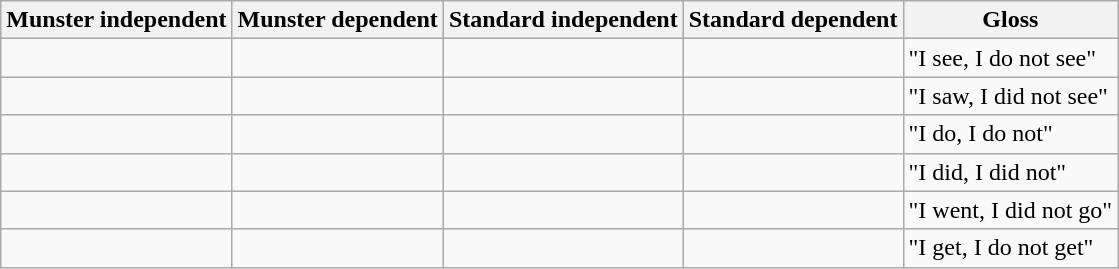<table class="wikitable">
<tr>
<th>Munster independent</th>
<th>Munster dependent</th>
<th>Standard independent</th>
<th>Standard dependent</th>
<th>Gloss</th>
</tr>
<tr>
<td></td>
<td></td>
<td></td>
<td></td>
<td>"I see, I do not see"</td>
</tr>
<tr>
<td></td>
<td></td>
<td></td>
<td></td>
<td>"I saw, I did not see"</td>
</tr>
<tr>
<td></td>
<td></td>
<td></td>
<td></td>
<td>"I do, I do not"</td>
</tr>
<tr>
<td></td>
<td></td>
<td></td>
<td></td>
<td>"I did, I did not"</td>
</tr>
<tr>
<td></td>
<td></td>
<td></td>
<td></td>
<td>"I went, I did not go"</td>
</tr>
<tr>
<td></td>
<td></td>
<td></td>
<td></td>
<td>"I get, I do not get"</td>
</tr>
</table>
